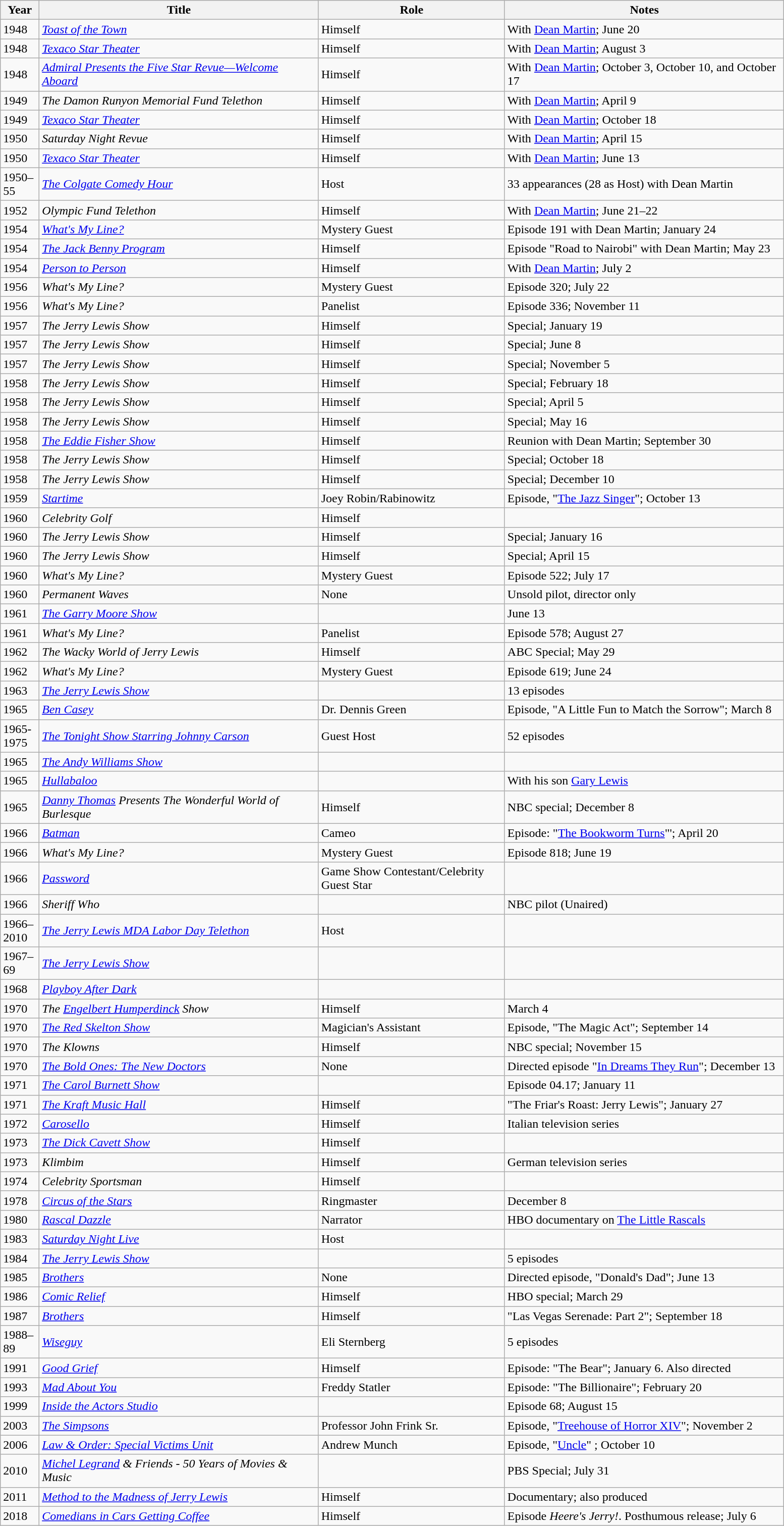<table class="wikitable plainrowheaders sortable" style="width:82%">
<tr>
<th width=2%>Year</th>
<th style="width:30%;">Title</th>
<th style="width:20%;">Role</th>
<th style="width:30%;">Notes</th>
</tr>
<tr>
<td>1948</td>
<td><em><a href='#'>Toast of the Town</a></em></td>
<td>Himself</td>
<td>With <a href='#'>Dean Martin</a>; June 20</td>
</tr>
<tr>
<td>1948</td>
<td><em><a href='#'>Texaco Star Theater</a></em></td>
<td>Himself</td>
<td>With <a href='#'>Dean Martin</a>; August 3</td>
</tr>
<tr>
<td>1948</td>
<td><em><a href='#'>Admiral Presents the Five Star Revue—Welcome Aboard</a></em></td>
<td>Himself</td>
<td>With <a href='#'>Dean Martin</a>; October 3, October 10, and October 17</td>
</tr>
<tr>
<td>1949</td>
<td><em>The Damon Runyon Memorial Fund Telethon</em></td>
<td>Himself</td>
<td>With <a href='#'>Dean Martin</a>; April 9</td>
</tr>
<tr>
<td>1949</td>
<td><em><a href='#'>Texaco Star Theater</a></em></td>
<td>Himself</td>
<td>With <a href='#'>Dean Martin</a>; October 18</td>
</tr>
<tr>
<td>1950</td>
<td><em>Saturday Night Revue</em></td>
<td>Himself</td>
<td>With <a href='#'>Dean Martin</a>; April 15</td>
</tr>
<tr>
<td>1950</td>
<td><em><a href='#'>Texaco Star Theater</a></em></td>
<td>Himself</td>
<td>With <a href='#'>Dean Martin</a>; June 13</td>
</tr>
<tr>
<td>1950–55</td>
<td><em><a href='#'>The Colgate Comedy Hour</a></em></td>
<td>Host</td>
<td>33 appearances (28 as Host) with Dean Martin</td>
</tr>
<tr>
<td>1952</td>
<td><em>Olympic Fund Telethon</em></td>
<td>Himself</td>
<td>With <a href='#'>Dean Martin</a>; June 21–22</td>
</tr>
<tr>
<td>1954</td>
<td><em><a href='#'>What's My Line?</a></em></td>
<td>Mystery Guest</td>
<td>Episode 191 with Dean Martin; January 24</td>
</tr>
<tr>
<td>1954</td>
<td><em><a href='#'>The Jack Benny Program</a></em></td>
<td>Himself</td>
<td>Episode "Road to Nairobi" with Dean Martin; May 23</td>
</tr>
<tr>
<td>1954</td>
<td><em><a href='#'>Person to Person</a></em></td>
<td>Himself</td>
<td>With <a href='#'>Dean Martin</a>; July 2</td>
</tr>
<tr>
<td>1956</td>
<td><em>What's My Line?</em></td>
<td>Mystery Guest</td>
<td>Episode 320; July 22</td>
</tr>
<tr>
<td>1956</td>
<td><em>What's My Line?</em></td>
<td>Panelist</td>
<td>Episode 336; November 11</td>
</tr>
<tr>
<td>1957</td>
<td><em>The Jerry Lewis Show</em></td>
<td>Himself</td>
<td>Special; January 19</td>
</tr>
<tr>
<td>1957</td>
<td><em>The Jerry Lewis Show</em></td>
<td>Himself</td>
<td>Special; June 8</td>
</tr>
<tr>
<td>1957</td>
<td><em>The Jerry Lewis Show</em></td>
<td>Himself</td>
<td>Special; November 5</td>
</tr>
<tr>
<td>1958</td>
<td><em>The Jerry Lewis Show</em></td>
<td>Himself</td>
<td>Special; February 18</td>
</tr>
<tr>
<td>1958</td>
<td><em>The Jerry Lewis Show</em></td>
<td>Himself</td>
<td>Special; April 5</td>
</tr>
<tr>
<td>1958</td>
<td><em>The Jerry Lewis Show</em></td>
<td>Himself</td>
<td>Special; May 16</td>
</tr>
<tr>
<td>1958</td>
<td><em><a href='#'>The Eddie Fisher Show</a></em></td>
<td>Himself</td>
<td>Reunion with Dean Martin; September 30</td>
</tr>
<tr>
<td>1958</td>
<td><em>The Jerry Lewis Show</em></td>
<td>Himself</td>
<td>Special; October 18</td>
</tr>
<tr>
<td>1958</td>
<td><em>The Jerry Lewis Show</em></td>
<td>Himself</td>
<td>Special; December 10</td>
</tr>
<tr>
<td>1959</td>
<td><em><a href='#'>Startime</a></em></td>
<td>Joey Robin/Rabinowitz</td>
<td>Episode, "<a href='#'>The Jazz Singer</a>"; October 13</td>
</tr>
<tr>
<td>1960</td>
<td><em>Celebrity Golf</em></td>
<td>Himself</td>
<td></td>
</tr>
<tr>
<td>1960</td>
<td><em>The Jerry Lewis Show</em></td>
<td>Himself</td>
<td>Special; January 16</td>
</tr>
<tr>
<td>1960</td>
<td><em>The Jerry Lewis Show</em></td>
<td>Himself</td>
<td>Special; April 15</td>
</tr>
<tr>
<td>1960</td>
<td><em>What's My Line?</em></td>
<td>Mystery Guest</td>
<td>Episode 522; July 17</td>
</tr>
<tr>
<td>1960</td>
<td><em>Permanent Waves</em></td>
<td>None</td>
<td>Unsold pilot, director only</td>
</tr>
<tr>
<td>1961</td>
<td><em><a href='#'>The Garry Moore Show</a></em></td>
<td></td>
<td>June 13</td>
</tr>
<tr>
<td>1961</td>
<td><em>What's My Line?</em></td>
<td>Panelist</td>
<td>Episode 578; August 27</td>
</tr>
<tr>
<td>1962</td>
<td><em>The Wacky World of Jerry Lewis</em></td>
<td>Himself</td>
<td>ABC Special; May 29</td>
</tr>
<tr>
<td>1962</td>
<td><em>What's My Line?</em></td>
<td>Mystery Guest</td>
<td>Episode 619; June 24</td>
</tr>
<tr>
<td>1963</td>
<td><em><a href='#'>The Jerry Lewis Show</a></em></td>
<td></td>
<td>13 episodes</td>
</tr>
<tr>
<td>1965</td>
<td><em><a href='#'>Ben Casey</a></em></td>
<td>Dr. Dennis Green</td>
<td>Episode, "A Little Fun to Match the Sorrow"; March 8</td>
</tr>
<tr>
<td>1965-1975</td>
<td><em><a href='#'>The Tonight Show Starring Johnny Carson</a></em></td>
<td>Guest Host</td>
<td>52 episodes</td>
</tr>
<tr>
<td>1965</td>
<td><em><a href='#'>The Andy Williams Show</a></em></td>
<td></td>
<td></td>
</tr>
<tr>
<td>1965</td>
<td><em><a href='#'>Hullabaloo</a></em></td>
<td></td>
<td>With his son <a href='#'>Gary Lewis</a></td>
</tr>
<tr>
<td>1965</td>
<td><em><a href='#'>Danny Thomas</a> Presents The Wonderful World of Burlesque</em></td>
<td>Himself</td>
<td>NBC special; December 8</td>
</tr>
<tr>
<td>1966</td>
<td><em><a href='#'>Batman</a></em></td>
<td>Cameo</td>
<td>Episode: "<a href='#'>The Bookworm Turns</a>"'; April 20</td>
</tr>
<tr>
<td>1966</td>
<td><em>What's My Line?</em></td>
<td>Mystery Guest</td>
<td>Episode 818; June 19</td>
</tr>
<tr>
<td>1966</td>
<td><em><a href='#'>Password</a></em></td>
<td>Game Show Contestant/Celebrity Guest Star</td>
<td></td>
</tr>
<tr>
<td>1966</td>
<td><em>Sheriff Who</em></td>
<td></td>
<td>NBC pilot (Unaired)</td>
</tr>
<tr>
<td>1966–2010</td>
<td><em><a href='#'>The Jerry Lewis MDA Labor Day Telethon</a></em></td>
<td>Host</td>
<td></td>
</tr>
<tr>
<td>1967–69</td>
<td><em><a href='#'>The Jerry Lewis Show</a></em></td>
<td></td>
<td></td>
</tr>
<tr>
<td>1968</td>
<td><em><a href='#'>Playboy After Dark</a></em></td>
<td></td>
<td></td>
</tr>
<tr>
<td>1970</td>
<td><em>The <a href='#'>Engelbert Humperdinck</a> Show</em></td>
<td>Himself</td>
<td>March 4</td>
</tr>
<tr>
<td>1970</td>
<td><em><a href='#'>The Red Skelton Show</a></em></td>
<td>Magician's Assistant</td>
<td>Episode, "The Magic Act"; September 14</td>
</tr>
<tr>
<td>1970</td>
<td><em>The Klowns</em></td>
<td>Himself</td>
<td>NBC special; November 15</td>
</tr>
<tr>
<td>1970</td>
<td><em><a href='#'>The Bold Ones: The New Doctors</a></em></td>
<td>None</td>
<td>Directed episode "<a href='#'>In Dreams They Run</a>"; December 13</td>
</tr>
<tr>
<td>1971</td>
<td><em><a href='#'>The Carol Burnett Show</a></em></td>
<td></td>
<td>Episode 04.17; January 11</td>
</tr>
<tr>
<td>1971</td>
<td><em><a href='#'>The Kraft Music Hall</a></em></td>
<td>Himself</td>
<td>"The Friar's Roast: Jerry Lewis"; January 27</td>
</tr>
<tr>
<td>1972</td>
<td><em><a href='#'>Carosello</a></em></td>
<td>Himself</td>
<td>Italian television series</td>
</tr>
<tr>
<td>1973</td>
<td><em><a href='#'>The Dick Cavett Show</a></em></td>
<td>Himself</td>
<td></td>
</tr>
<tr>
<td>1973</td>
<td><em>Klimbim</em></td>
<td>Himself</td>
<td>German television series</td>
</tr>
<tr>
<td>1974</td>
<td><em>Celebrity Sportsman</em></td>
<td>Himself</td>
<td></td>
</tr>
<tr>
<td>1978</td>
<td><em><a href='#'>Circus of the Stars</a></em></td>
<td>Ringmaster</td>
<td>December 8</td>
</tr>
<tr>
<td>1980</td>
<td><em><a href='#'>Rascal Dazzle</a></em></td>
<td>Narrator</td>
<td>HBO documentary on <a href='#'>The Little Rascals</a></td>
</tr>
<tr>
<td>1983</td>
<td><em><a href='#'>Saturday Night Live</a></em></td>
<td>Host</td>
<td></td>
</tr>
<tr>
<td>1984</td>
<td><em><a href='#'>The Jerry Lewis Show</a></em></td>
<td></td>
<td>5 episodes</td>
</tr>
<tr>
<td>1985</td>
<td><em><a href='#'>Brothers</a></em></td>
<td>None</td>
<td>Directed episode, "Donald's Dad"; June 13</td>
</tr>
<tr>
<td>1986</td>
<td><em><a href='#'>Comic Relief</a></em></td>
<td>Himself</td>
<td>HBO special; March 29</td>
</tr>
<tr>
<td>1987</td>
<td><em><a href='#'>Brothers</a></em></td>
<td>Himself</td>
<td>"Las Vegas Serenade: Part 2"; September 18</td>
</tr>
<tr>
<td>1988–89</td>
<td><em><a href='#'>Wiseguy</a></em></td>
<td>Eli Sternberg</td>
<td>5 episodes</td>
</tr>
<tr>
<td>1991</td>
<td><em><a href='#'>Good Grief</a></em></td>
<td>Himself</td>
<td>Episode: "The Bear"; January 6. Also directed</td>
</tr>
<tr>
<td>1993</td>
<td><em><a href='#'>Mad About You</a></em></td>
<td>Freddy Statler</td>
<td>Episode: "The Billionaire"; February 20</td>
</tr>
<tr>
<td>1999</td>
<td><em><a href='#'>Inside the Actors Studio</a></em></td>
<td></td>
<td>Episode 68; August 15</td>
</tr>
<tr>
<td>2003</td>
<td><em><a href='#'>The Simpsons</a></em></td>
<td>Professor John Frink Sr.</td>
<td>Episode, "<a href='#'>Treehouse of Horror XIV</a>"; November 2</td>
</tr>
<tr>
<td>2006</td>
<td><em><a href='#'>Law & Order: Special Victims Unit</a></em></td>
<td>Andrew Munch</td>
<td>Episode, "<a href='#'>Uncle</a>" ; October 10</td>
</tr>
<tr>
<td>2010</td>
<td><em><a href='#'>Michel Legrand</a> & Friends - 50 Years of Movies & Music</em></td>
<td></td>
<td>PBS Special; July 31</td>
</tr>
<tr>
<td>2011</td>
<td><em><a href='#'>Method to the Madness of Jerry Lewis</a></em></td>
<td>Himself</td>
<td>Documentary; also produced</td>
</tr>
<tr>
<td>2018</td>
<td><em><a href='#'>Comedians in Cars Getting Coffee</a></em></td>
<td>Himself</td>
<td>Episode <em>Heere's Jerry!</em>. Posthumous release; July 6</td>
</tr>
</table>
